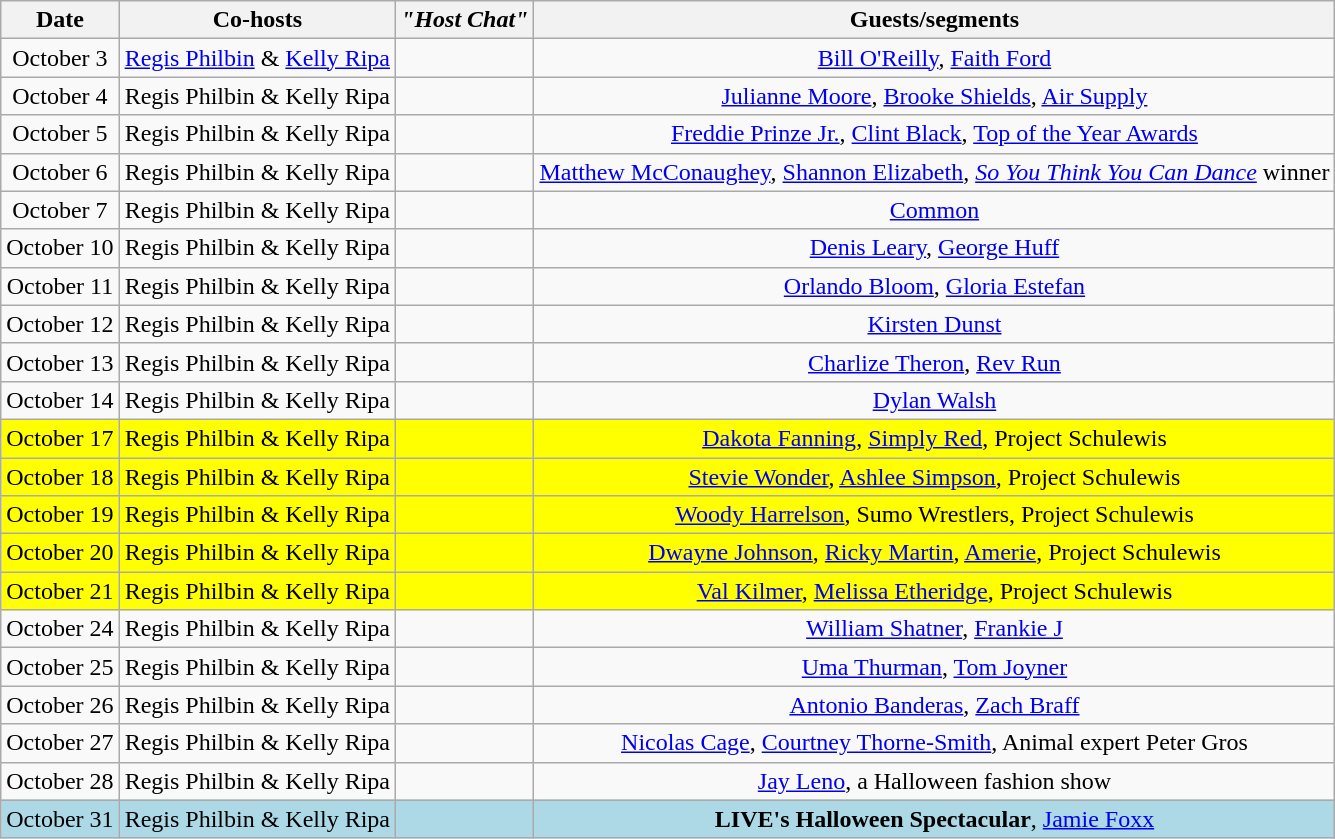<table class="wikitable sortable" style="text-align:center;">
<tr>
<th>Date</th>
<th>Co-hosts</th>
<th><em>"Host Chat"</em></th>
<th>Guests/segments</th>
</tr>
<tr>
<td>October 3</td>
<td><a href='#'>Regis Philbin</a> & <a href='#'>Kelly Ripa</a></td>
<td></td>
<td><a href='#'>Bill O'Reilly</a>, <a href='#'>Faith Ford</a></td>
</tr>
<tr>
<td>October 4</td>
<td>Regis Philbin & Kelly Ripa</td>
<td></td>
<td><a href='#'>Julianne Moore</a>, <a href='#'>Brooke Shields</a>, <a href='#'>Air Supply</a></td>
</tr>
<tr>
<td>October 5</td>
<td>Regis Philbin & Kelly Ripa</td>
<td></td>
<td><a href='#'>Freddie Prinze Jr.</a>, <a href='#'>Clint Black</a>, <a href='#'>Top of the Year Awards</a></td>
</tr>
<tr>
<td>October 6</td>
<td>Regis Philbin & Kelly Ripa</td>
<td></td>
<td><a href='#'>Matthew McConaughey</a>, <a href='#'>Shannon Elizabeth</a>, <em><a href='#'>So You Think You Can Dance</a></em> winner</td>
</tr>
<tr>
<td>October 7</td>
<td>Regis Philbin & Kelly Ripa</td>
<td></td>
<td><a href='#'>Common</a></td>
</tr>
<tr>
<td>October 10</td>
<td>Regis Philbin & Kelly Ripa</td>
<td></td>
<td><a href='#'>Denis Leary</a>, <a href='#'>George Huff</a></td>
</tr>
<tr>
<td>October 11</td>
<td>Regis Philbin & Kelly Ripa</td>
<td></td>
<td><a href='#'>Orlando Bloom</a>, <a href='#'>Gloria Estefan</a></td>
</tr>
<tr>
<td>October 12</td>
<td>Regis Philbin & Kelly Ripa</td>
<td></td>
<td><a href='#'>Kirsten Dunst</a></td>
</tr>
<tr>
<td>October 13</td>
<td>Regis Philbin & Kelly Ripa</td>
<td></td>
<td><a href='#'>Charlize Theron</a>, <a href='#'>Rev Run</a></td>
</tr>
<tr>
<td>October 14</td>
<td>Regis Philbin & Kelly Ripa</td>
<td></td>
<td><a href='#'>Dylan Walsh</a></td>
</tr>
<tr style="background:yellow;">
<td>October 17</td>
<td>Regis Philbin & Kelly Ripa</td>
<td></td>
<td><a href='#'>Dakota Fanning</a>, <a href='#'>Simply Red</a>, Project Schulewis</td>
</tr>
<tr style="background:yellow;">
<td>October 18</td>
<td>Regis Philbin & Kelly Ripa</td>
<td></td>
<td><a href='#'>Stevie Wonder</a>, <a href='#'>Ashlee Simpson</a>, Project Schulewis</td>
</tr>
<tr style="background:yellow;">
<td>October 19</td>
<td>Regis Philbin & Kelly Ripa</td>
<td></td>
<td><a href='#'>Woody Harrelson</a>, Sumo Wrestlers, Project Schulewis</td>
</tr>
<tr style="background:yellow;">
<td>October 20</td>
<td>Regis Philbin & Kelly Ripa</td>
<td></td>
<td><a href='#'>Dwayne Johnson</a>, <a href='#'>Ricky Martin</a>, <a href='#'>Amerie</a>, Project Schulewis</td>
</tr>
<tr style="background:yellow;">
<td>October 21</td>
<td>Regis Philbin & Kelly Ripa</td>
<td></td>
<td><a href='#'>Val Kilmer</a>, <a href='#'>Melissa Etheridge</a>, Project Schulewis</td>
</tr>
<tr>
<td>October 24</td>
<td>Regis Philbin & Kelly Ripa</td>
<td></td>
<td><a href='#'>William Shatner</a>, <a href='#'>Frankie J</a></td>
</tr>
<tr>
<td>October 25</td>
<td>Regis Philbin & Kelly Ripa</td>
<td></td>
<td><a href='#'>Uma Thurman</a>, <a href='#'>Tom Joyner</a></td>
</tr>
<tr>
<td>October 26</td>
<td>Regis Philbin & Kelly Ripa</td>
<td></td>
<td><a href='#'>Antonio Banderas</a>, <a href='#'>Zach Braff</a></td>
</tr>
<tr>
<td>October 27</td>
<td>Regis Philbin & Kelly Ripa</td>
<td></td>
<td><a href='#'>Nicolas Cage</a>, <a href='#'>Courtney Thorne-Smith</a>, Animal expert Peter Gros</td>
</tr>
<tr>
<td>October 28</td>
<td>Regis Philbin & Kelly Ripa</td>
<td></td>
<td><a href='#'>Jay Leno</a>, a Halloween fashion show</td>
</tr>
<tr style="background:lightblue;">
<td>October 31</td>
<td>Regis Philbin & Kelly Ripa</td>
<td></td>
<td><strong>LIVE's Halloween Spectacular</strong>, <a href='#'>Jamie Foxx</a></td>
</tr>
</table>
